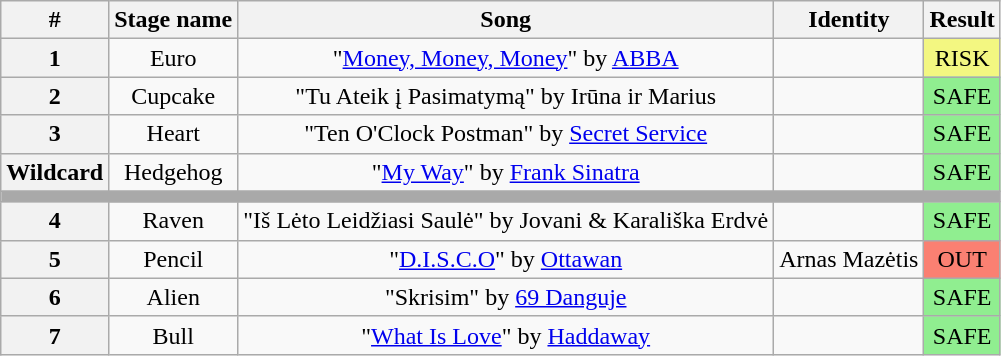<table class="wikitable plainrowheaders" style="text-align: center;">
<tr>
<th>#</th>
<th>Stage name</th>
<th>Song</th>
<th>Identity</th>
<th>Result</th>
</tr>
<tr>
<th>1</th>
<td>Euro</td>
<td>"<a href='#'>Money, Money, Money</a>" by <a href='#'>ABBA</a></td>
<td></td>
<td bgcolor="#F3F781">RISK</td>
</tr>
<tr>
<th>2</th>
<td>Cupcake</td>
<td>"Tu Ateik į Pasimatymą" by Irūna ir Marius</td>
<td></td>
<td bgcolor="lightgreen">SAFE</td>
</tr>
<tr>
<th>3</th>
<td>Heart</td>
<td>"Ten O'Clock Postman" by <a href='#'>Secret Service</a></td>
<td></td>
<td bgcolor="lightgreen">SAFE</td>
</tr>
<tr>
<th>Wildcard</th>
<td>Hedgehog</td>
<td>"<a href='#'>My Way</a>" by <a href='#'>Frank Sinatra</a></td>
<td></td>
<td bgcolor="lightgreen">SAFE</td>
</tr>
<tr>
<td colspan="5" style="background:darkgray"></td>
</tr>
<tr>
<th>4</th>
<td>Raven</td>
<td>"Iš Lėto Leidžiasi Saulė" by Jovani & Karališka Erdvė</td>
<td></td>
<td bgcolor="lightgreen">SAFE</td>
</tr>
<tr>
<th>5</th>
<td>Pencil</td>
<td>"<a href='#'>D.I.S.C.O</a>" by <a href='#'>Ottawan</a></td>
<td>Arnas Mazėtis</td>
<td bgcolor="salmon">OUT</td>
</tr>
<tr>
<th>6</th>
<td>Alien</td>
<td>"Skrisim" by <a href='#'>69 Danguje</a></td>
<td></td>
<td bgcolor="lightgreen">SAFE</td>
</tr>
<tr>
<th>7</th>
<td>Bull</td>
<td>"<a href='#'>What Is Love</a>" by <a href='#'>Haddaway</a></td>
<td></td>
<td bgcolor="lightgreen">SAFE</td>
</tr>
</table>
